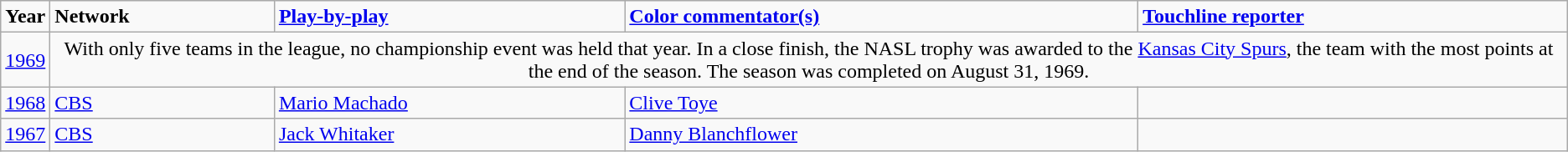<table class=wikitable>
<tr>
<td><strong>Year</strong></td>
<td><strong>Network</strong></td>
<td><strong><a href='#'>Play-by-play</a></strong></td>
<td><strong><a href='#'>Color commentator(s)</a></strong></td>
<td><strong><a href='#'>Touchline reporter</a></strong></td>
</tr>
<tr>
<td><a href='#'>1969</a></td>
<td colspan="4" align="center">With only five teams in the league, no championship event was held that year.  In a close finish, the NASL trophy was awarded to the <a href='#'>Kansas City Spurs</a>, the team with the most points at the end of the season.  The season was completed on August 31, 1969.</td>
</tr>
<tr>
<td><a href='#'>1968</a></td>
<td><a href='#'>CBS</a></td>
<td><a href='#'>Mario Machado</a></td>
<td><a href='#'>Clive Toye</a></td>
<td></td>
</tr>
<tr>
<td><a href='#'>1967</a></td>
<td><a href='#'>CBS</a></td>
<td><a href='#'>Jack Whitaker</a></td>
<td><a href='#'>Danny Blanchflower</a></td>
<td></td>
</tr>
</table>
